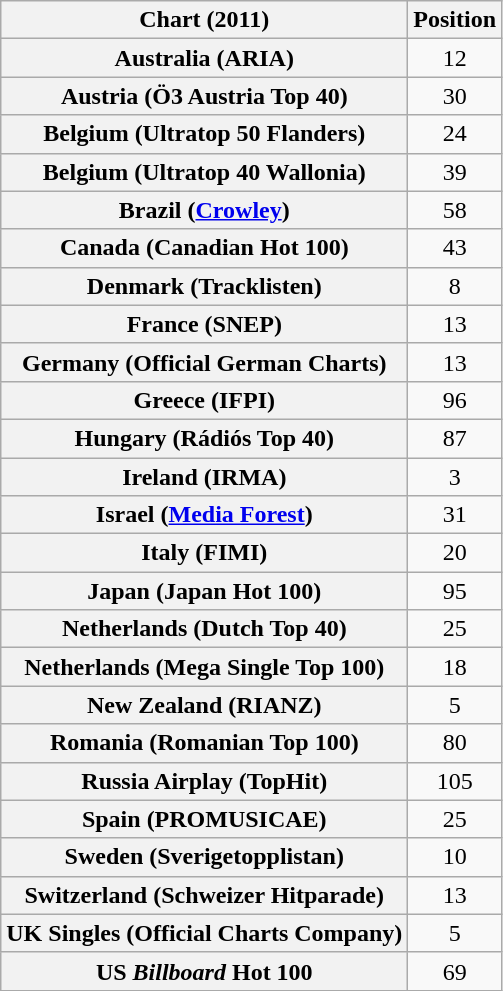<table class="wikitable sortable plainrowheaders" style="text-align:center;">
<tr>
<th scope="col">Chart (2011)</th>
<th scope="col">Position</th>
</tr>
<tr>
<th scope="row">Australia (ARIA)</th>
<td>12</td>
</tr>
<tr>
<th scope="row">Austria (Ö3 Austria Top 40)</th>
<td>30</td>
</tr>
<tr>
<th scope="row">Belgium (Ultratop 50 Flanders)</th>
<td>24</td>
</tr>
<tr>
<th scope="row">Belgium (Ultratop 40 Wallonia)</th>
<td>39</td>
</tr>
<tr>
<th scope="row">Brazil (<a href='#'>Crowley</a>)</th>
<td>58</td>
</tr>
<tr>
<th scope="row">Canada (Canadian Hot 100)</th>
<td>43</td>
</tr>
<tr>
<th scope="row">Denmark (Tracklisten)</th>
<td>8</td>
</tr>
<tr>
<th scope="row">France (SNEP)</th>
<td>13</td>
</tr>
<tr>
<th scope="row">Germany (Official German Charts)</th>
<td>13</td>
</tr>
<tr>
<th scope="row">Greece (IFPI)</th>
<td>96</td>
</tr>
<tr>
<th scope="row">Hungary (Rádiós Top 40)</th>
<td>87</td>
</tr>
<tr>
<th scope="row">Ireland (IRMA)</th>
<td>3</td>
</tr>
<tr>
<th scope="row">Israel (<a href='#'>Media Forest</a>)</th>
<td>31</td>
</tr>
<tr>
<th scope="row">Italy (FIMI)</th>
<td>20</td>
</tr>
<tr>
<th scope="row">Japan (Japan Hot 100)</th>
<td>95</td>
</tr>
<tr>
<th scope="row">Netherlands (Dutch Top 40)</th>
<td>25</td>
</tr>
<tr>
<th scope="row">Netherlands (Mega Single Top 100)</th>
<td>18</td>
</tr>
<tr>
<th scope="row">New Zealand (RIANZ)</th>
<td>5</td>
</tr>
<tr>
<th scope="row">Romania (Romanian Top 100)</th>
<td>80</td>
</tr>
<tr>
<th scope="row">Russia Airplay (TopHit)</th>
<td>105</td>
</tr>
<tr>
<th scope="row">Spain (PROMUSICAE)</th>
<td>25</td>
</tr>
<tr>
<th scope="row">Sweden (Sverigetopplistan)</th>
<td>10</td>
</tr>
<tr>
<th scope="row">Switzerland (Schweizer Hitparade)</th>
<td>13</td>
</tr>
<tr>
<th scope="row">UK Singles (Official Charts Company)</th>
<td>5</td>
</tr>
<tr>
<th scope="row">US <em>Billboard</em> Hot 100</th>
<td>69</td>
</tr>
</table>
